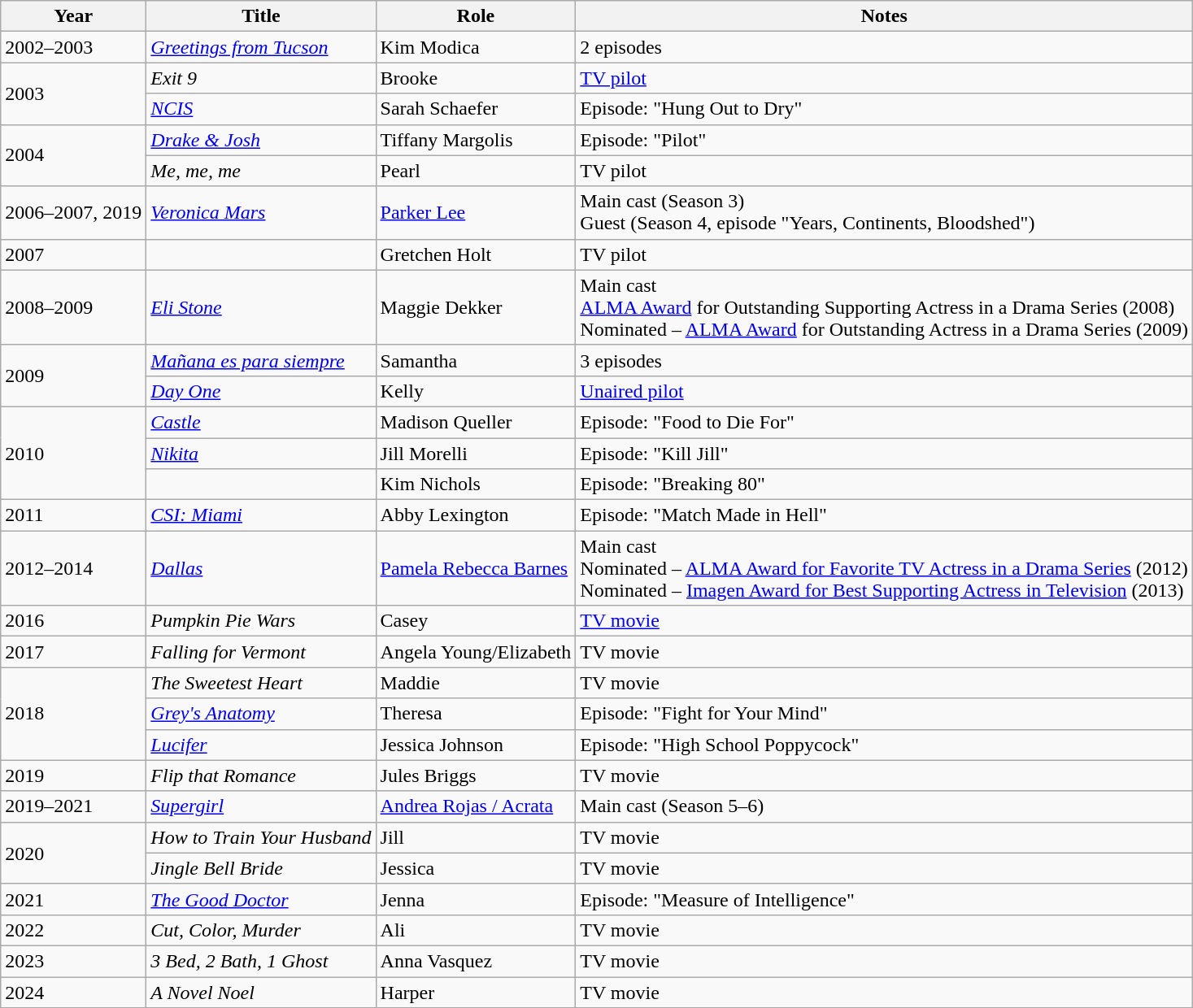<table class="wikitable sortable">
<tr>
<th>Year</th>
<th>Title</th>
<th>Role</th>
<th class="unsortable">Notes</th>
</tr>
<tr>
<td>2002–2003</td>
<td><em><a href='#'>Greetings from Tucson</a></em></td>
<td>Kim Modica</td>
<td>2 episodes</td>
</tr>
<tr>
<td rowspan="2">2003</td>
<td><em>Exit 9</em></td>
<td>Brooke</td>
<td><a href='#'>TV pilot</a></td>
</tr>
<tr>
<td><em><a href='#'>NCIS</a></em></td>
<td>Sarah Schaefer</td>
<td>Episode: "Hung Out to Dry"</td>
</tr>
<tr>
<td rowspan="2">2004</td>
<td><em><a href='#'>Drake & Josh</a></em></td>
<td>Tiffany Margolis</td>
<td>Episode: "Pilot"</td>
</tr>
<tr>
<td><em>Me, me, me</em></td>
<td>Pearl</td>
<td>TV pilot</td>
</tr>
<tr>
<td>2006–2007, 2019</td>
<td><em><a href='#'>Veronica Mars</a></em></td>
<td><a href='#'>Parker Lee</a></td>
<td>Main cast (Season 3)<br>Guest (Season 4, episode "Years, Continents, Bloodshed")</td>
</tr>
<tr>
<td>2007</td>
<td><em></em></td>
<td>Gretchen Holt</td>
<td>TV pilot</td>
</tr>
<tr>
<td>2008–2009</td>
<td><em><a href='#'>Eli Stone</a></em></td>
<td>Maggie Dekker</td>
<td>Main cast<br><a href='#'>ALMA Award</a> for Outstanding Supporting Actress in a Drama Series (2008)<br>Nominated – <a href='#'>ALMA Award</a> for Outstanding Actress in a Drama Series (2009)</td>
</tr>
<tr>
<td rowspan="2">2009</td>
<td><em><a href='#'>Mañana es para siempre</a></em></td>
<td>Samantha</td>
<td>3 episodes</td>
</tr>
<tr>
<td><em><a href='#'>Day One</a></em></td>
<td>Kelly</td>
<td><a href='#'>Unaired pilot</a></td>
</tr>
<tr>
<td rowspan="3">2010</td>
<td><em><a href='#'>Castle</a></em></td>
<td>Madison Queller</td>
<td>Episode: "Food to Die For"</td>
</tr>
<tr>
<td><em><a href='#'>Nikita</a></em></td>
<td>Jill Morelli</td>
<td>Episode: "Kill Jill"</td>
</tr>
<tr>
<td><em></em></td>
<td>Kim Nichols</td>
<td>Episode: "Breaking 80"</td>
</tr>
<tr>
<td>2011</td>
<td><em><a href='#'>CSI: Miami</a></em></td>
<td>Abby Lexington</td>
<td>Episode: "Match Made in Hell"</td>
</tr>
<tr>
<td>2012–2014</td>
<td><em><a href='#'>Dallas</a></em></td>
<td><a href='#'>Pamela Rebecca Barnes</a></td>
<td>Main cast<br>Nominated – <a href='#'>ALMA Award for Favorite TV Actress in a Drama Series</a> (2012)<br>Nominated – <a href='#'>Imagen Award for Best Supporting Actress in Television</a> (2013)</td>
</tr>
<tr>
<td>2016</td>
<td><em>Pumpkin Pie Wars</em></td>
<td>Casey</td>
<td><a href='#'>TV movie</a></td>
</tr>
<tr>
<td>2017</td>
<td><em>Falling for Vermont</em></td>
<td>Angela Young/Elizabeth</td>
<td>TV movie</td>
</tr>
<tr>
<td rowspan="3">2018</td>
<td><em>The Sweetest Heart</em></td>
<td>Maddie</td>
<td>TV movie</td>
</tr>
<tr>
<td><em><a href='#'>Grey's Anatomy</a></em></td>
<td>Theresa</td>
<td>Episode: "Fight for Your Mind"</td>
</tr>
<tr>
<td><em><a href='#'>Lucifer</a></em></td>
<td>Jessica Johnson</td>
<td>Episode: "High School Poppycock"</td>
</tr>
<tr>
<td>2019</td>
<td><em>Flip that Romance</em></td>
<td>Jules Briggs</td>
<td>TV movie</td>
</tr>
<tr>
<td>2019–2021</td>
<td><em><a href='#'>Supergirl</a></em></td>
<td><a href='#'>Andrea Rojas / Acrata</a></td>
<td>Main cast (Season 5–6)</td>
</tr>
<tr>
<td rowspan=2>2020</td>
<td><em>How to Train Your Husband</em></td>
<td>Jill</td>
<td>TV movie</td>
</tr>
<tr>
<td><em>Jingle Bell Bride</em></td>
<td>Jessica</td>
<td>TV movie</td>
</tr>
<tr>
<td>2021</td>
<td><em><a href='#'>The Good Doctor</a></em></td>
<td>Jenna</td>
<td>Episode: "Measure of Intelligence"</td>
</tr>
<tr>
<td>2022</td>
<td><em>Cut, Color, Murder</em></td>
<td>Ali</td>
<td>TV movie</td>
</tr>
<tr>
<td>2023</td>
<td><em>3 Bed, 2 Bath, 1 Ghost</em></td>
<td>Anna Vasquez</td>
<td>TV movie</td>
</tr>
<tr>
<td>2024</td>
<td><em>A Novel Noel</em></td>
<td>Harper</td>
<td>TV movie</td>
</tr>
</table>
